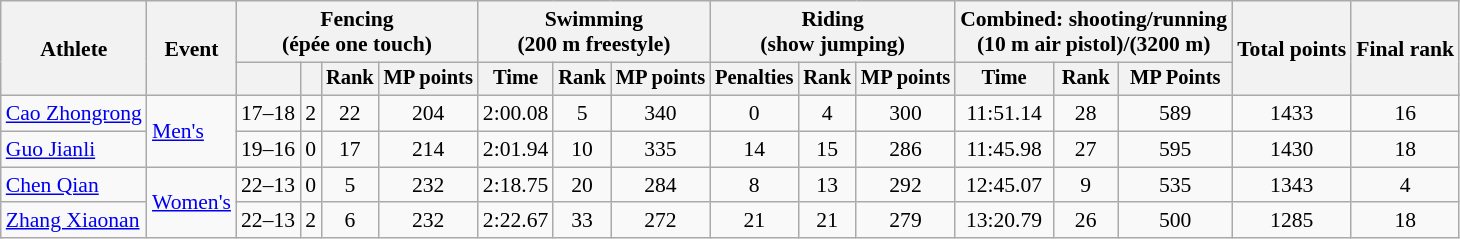<table class="wikitable" style="font-size:90%">
<tr>
<th rowspan="2">Athlete</th>
<th rowspan="2">Event</th>
<th colspan=4>Fencing<br><span>(épée one touch)</span></th>
<th colspan=3>Swimming<br><span>(200 m freestyle)</span></th>
<th colspan=3>Riding<br><span>(show jumping)</span></th>
<th colspan=3>Combined: shooting/running<br><span>(10 m air pistol)/(3200 m)</span></th>
<th rowspan=2>Total points</th>
<th rowspan=2>Final rank</th>
</tr>
<tr style="font-size:95%">
<th></th>
<th></th>
<th>Rank</th>
<th>MP points</th>
<th>Time</th>
<th>Rank</th>
<th>MP points</th>
<th>Penalties</th>
<th>Rank</th>
<th>MP points</th>
<th>Time</th>
<th>Rank</th>
<th>MP Points</th>
</tr>
<tr align=center>
<td align=left><a href='#'>Cao Zhongrong</a></td>
<td align=left rowspan=2><a href='#'>Men's</a></td>
<td>17–18</td>
<td>2</td>
<td>22</td>
<td>204</td>
<td>2:00.08</td>
<td>5</td>
<td>340</td>
<td>0</td>
<td>4</td>
<td>300</td>
<td>11:51.14</td>
<td>28</td>
<td>589</td>
<td>1433</td>
<td>16</td>
</tr>
<tr align=center>
<td align=left><a href='#'>Guo Jianli</a></td>
<td>19–16</td>
<td>0</td>
<td>17</td>
<td>214</td>
<td>2:01.94</td>
<td>10</td>
<td>335</td>
<td>14</td>
<td>15</td>
<td>286</td>
<td>11:45.98</td>
<td>27</td>
<td>595</td>
<td>1430</td>
<td>18</td>
</tr>
<tr align=center>
<td align=left><a href='#'>Chen Qian</a></td>
<td align=left rowspan=2><a href='#'>Women's</a></td>
<td>22–13</td>
<td>0</td>
<td>5</td>
<td>232</td>
<td>2:18.75</td>
<td>20</td>
<td>284</td>
<td>8</td>
<td>13</td>
<td>292</td>
<td>12:45.07</td>
<td>9</td>
<td>535</td>
<td>1343</td>
<td>4</td>
</tr>
<tr align=center>
<td align=left><a href='#'>Zhang Xiaonan</a></td>
<td>22–13</td>
<td>2</td>
<td>6</td>
<td>232</td>
<td>2:22.67</td>
<td>33</td>
<td>272</td>
<td>21</td>
<td>21</td>
<td>279</td>
<td>13:20.79</td>
<td>26</td>
<td>500</td>
<td>1285</td>
<td>18</td>
</tr>
</table>
